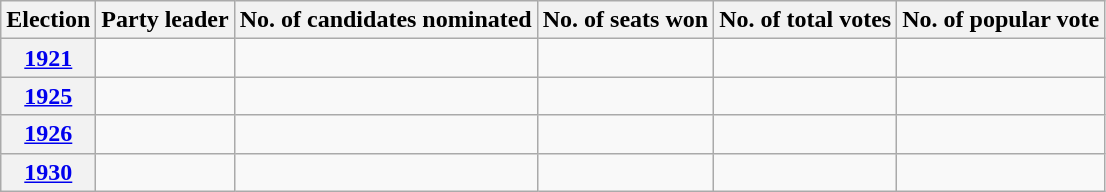<table class="wikitable">
<tr>
<th>Election</th>
<th>Party leader</th>
<th>No. of candidates nominated</th>
<th>No. of seats won</th>
<th>No. of total votes</th>
<th>No. of popular vote</th>
</tr>
<tr>
<th><a href='#'>1921</a></th>
<td></td>
<td></td>
<td></td>
<td></td>
<td></td>
</tr>
<tr>
<th><a href='#'>1925</a></th>
<td></td>
<td></td>
<td></td>
<td></td>
<td></td>
</tr>
<tr>
<th><a href='#'>1926</a></th>
<td></td>
<td></td>
<td></td>
<td></td>
<td></td>
</tr>
<tr>
<th><a href='#'>1930</a></th>
<td></td>
<td></td>
<td></td>
<td></td>
<td></td>
</tr>
</table>
